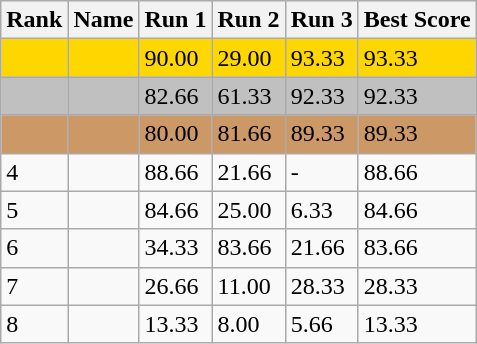<table class="wikitable">
<tr>
<th>Rank</th>
<th>Name</th>
<th>Run 1</th>
<th>Run 2</th>
<th>Run 3</th>
<th>Best Score</th>
</tr>
<tr style="background:gold;">
<td></td>
<td></td>
<td>90.00</td>
<td>29.00</td>
<td>93.33</td>
<td>93.33</td>
</tr>
<tr style="background:silver;">
<td></td>
<td></td>
<td>82.66</td>
<td>61.33</td>
<td>92.33</td>
<td>92.33</td>
</tr>
<tr style="background:#cc9966;">
<td></td>
<td></td>
<td>80.00</td>
<td>81.66</td>
<td>89.33</td>
<td>89.33</td>
</tr>
<tr>
<td>4</td>
<td></td>
<td>88.66</td>
<td>21.66</td>
<td>-</td>
<td>88.66</td>
</tr>
<tr>
<td>5</td>
<td></td>
<td>84.66</td>
<td>25.00</td>
<td>6.33</td>
<td>84.66</td>
</tr>
<tr>
<td>6</td>
<td></td>
<td>34.33</td>
<td>83.66</td>
<td>21.66</td>
<td>83.66</td>
</tr>
<tr>
<td>7</td>
<td></td>
<td>26.66</td>
<td>11.00</td>
<td>28.33</td>
<td>28.33</td>
</tr>
<tr>
<td>8</td>
<td></td>
<td>13.33</td>
<td>8.00</td>
<td>5.66</td>
<td>13.33</td>
</tr>
</table>
